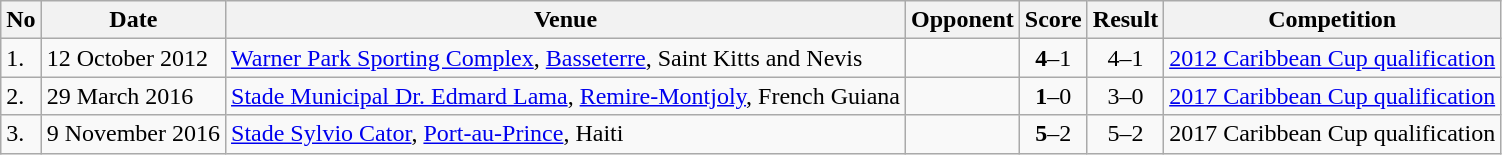<table class="wikitable">
<tr>
<th>No</th>
<th>Date</th>
<th>Venue</th>
<th>Opponent</th>
<th>Score</th>
<th>Result</th>
<th>Competition</th>
</tr>
<tr>
<td>1.</td>
<td>12 October 2012</td>
<td><a href='#'>Warner Park Sporting Complex</a>, <a href='#'>Basseterre</a>, Saint Kitts and Nevis</td>
<td></td>
<td align=center><strong>4</strong>–1</td>
<td align=center>4–1</td>
<td><a href='#'>2012 Caribbean Cup qualification</a></td>
</tr>
<tr>
<td>2.</td>
<td>29 March 2016</td>
<td><a href='#'>Stade Municipal Dr. Edmard Lama</a>, <a href='#'>Remire-Montjoly</a>, French Guiana</td>
<td></td>
<td align=center><strong>1</strong>–0</td>
<td align=center>3–0</td>
<td><a href='#'>2017 Caribbean Cup qualification</a></td>
</tr>
<tr>
<td>3.</td>
<td>9 November 2016</td>
<td><a href='#'>Stade Sylvio Cator</a>, <a href='#'>Port-au-Prince</a>, Haiti</td>
<td></td>
<td align=center><strong>5</strong>–2</td>
<td align=center>5–2</td>
<td>2017 Caribbean Cup qualification</td>
</tr>
</table>
